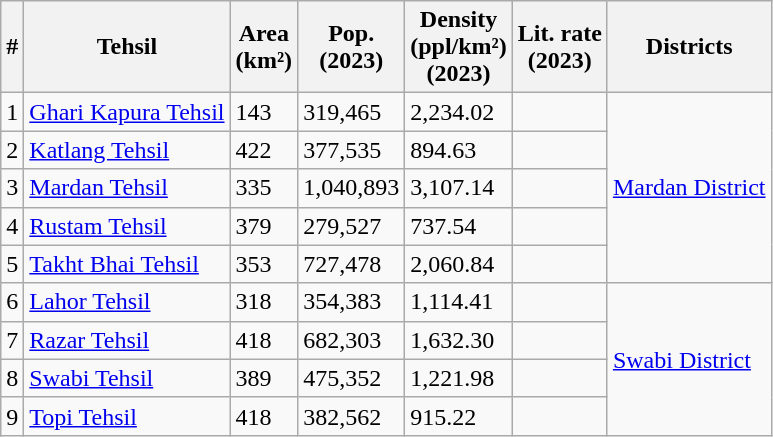<table class="wikitable sortable">
<tr>
<th>#</th>
<th>Tehsil</th>
<th>Area<br>(km²)</th>
<th>Pop.<br>(2023)</th>
<th>Density<br>(ppl/km²)<br>(2023)</th>
<th>Lit. rate<br>(2023)</th>
<th>Districts</th>
</tr>
<tr>
<td>1</td>
<td><a href='#'>Ghari Kapura Tehsil</a></td>
<td>143</td>
<td>319,465</td>
<td>2,234.02</td>
<td></td>
<td rowspan="5"><a href='#'>Mardan District</a></td>
</tr>
<tr>
<td>2</td>
<td><a href='#'>Katlang Tehsil</a></td>
<td>422</td>
<td>377,535</td>
<td>894.63</td>
<td></td>
</tr>
<tr>
<td>3</td>
<td><a href='#'>Mardan Tehsil</a></td>
<td>335</td>
<td>1,040,893</td>
<td>3,107.14</td>
<td></td>
</tr>
<tr>
<td>4</td>
<td><a href='#'>Rustam Tehsil</a></td>
<td>379</td>
<td>279,527</td>
<td>737.54</td>
<td></td>
</tr>
<tr>
<td>5</td>
<td><a href='#'>Takht Bhai Tehsil</a></td>
<td>353</td>
<td>727,478</td>
<td>2,060.84</td>
<td></td>
</tr>
<tr>
<td>6</td>
<td><a href='#'>Lahor Tehsil</a></td>
<td>318</td>
<td>354,383</td>
<td>1,114.41</td>
<td></td>
<td rowspan="4"><a href='#'>Swabi District</a></td>
</tr>
<tr>
<td>7</td>
<td><a href='#'>Razar Tehsil</a></td>
<td>418</td>
<td>682,303</td>
<td>1,632.30</td>
<td></td>
</tr>
<tr>
<td>8</td>
<td><a href='#'>Swabi Tehsil</a></td>
<td>389</td>
<td>475,352</td>
<td>1,221.98</td>
<td></td>
</tr>
<tr>
<td>9</td>
<td><a href='#'>Topi Tehsil</a></td>
<td>418</td>
<td>382,562</td>
<td>915.22</td>
<td></td>
</tr>
</table>
